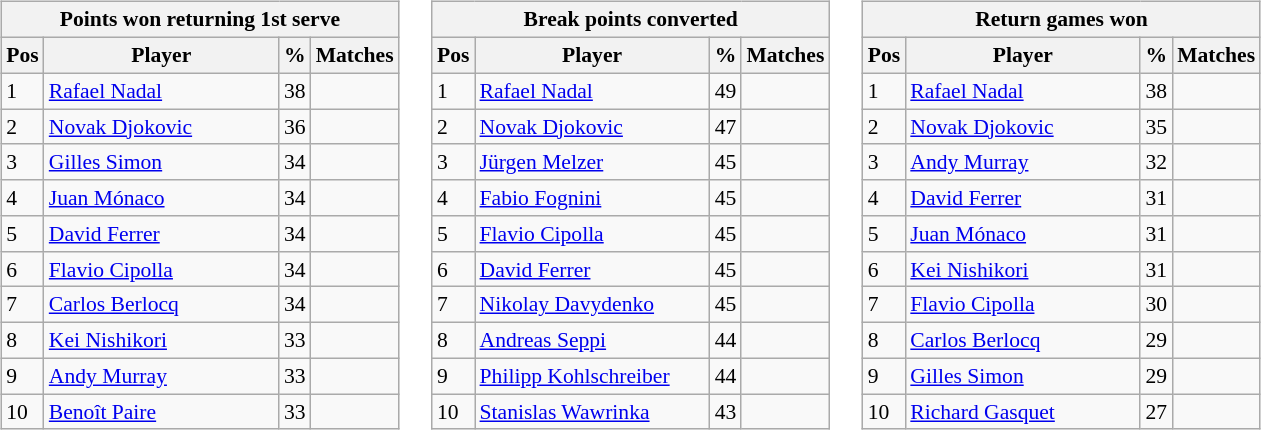<table>
<tr valign=top>
<td width=33%><br><table class="wikitable sortable" style=font-size:90%>
<tr>
<th colspan=4>Points won returning 1st serve</th>
</tr>
<tr>
<th>Pos</th>
<th width=150>Player</th>
<th>%</th>
<th>Matches</th>
</tr>
<tr bgcolor=>
<td>1</td>
<td> <a href='#'>Rafael Nadal</a></td>
<td>38</td>
<td></td>
</tr>
<tr>
<td>2</td>
<td> <a href='#'>Novak Djokovic</a></td>
<td>36</td>
<td></td>
</tr>
<tr bgcolor=>
<td>3</td>
<td> <a href='#'>Gilles Simon</a></td>
<td>34</td>
<td></td>
</tr>
<tr>
<td>4</td>
<td> <a href='#'>Juan Mónaco</a></td>
<td>34</td>
<td></td>
</tr>
<tr bgcolor=>
<td>5</td>
<td> <a href='#'>David Ferrer</a></td>
<td>34</td>
<td></td>
</tr>
<tr>
<td>6</td>
<td> <a href='#'>Flavio Cipolla</a></td>
<td>34</td>
<td></td>
</tr>
<tr bgcolor=>
<td>7</td>
<td> <a href='#'>Carlos Berlocq</a></td>
<td>34</td>
<td></td>
</tr>
<tr>
<td>8</td>
<td> <a href='#'>Kei Nishikori</a></td>
<td>33</td>
<td></td>
</tr>
<tr bgcolor=>
<td>9</td>
<td> <a href='#'>Andy Murray</a></td>
<td>33</td>
<td></td>
</tr>
<tr>
<td>10</td>
<td> <a href='#'>Benoît Paire</a></td>
<td>33</td>
<td></td>
</tr>
</table>
</td>
<td width=33%><br><table class="wikitable sortable" style=font-size:90%>
<tr>
<th colspan=4>Break points converted</th>
</tr>
<tr>
<th>Pos</th>
<th width=150>Player</th>
<th>%</th>
<th>Matches</th>
</tr>
<tr bgcolor=>
<td>1</td>
<td> <a href='#'>Rafael Nadal</a></td>
<td>49</td>
<td></td>
</tr>
<tr>
<td>2</td>
<td> <a href='#'>Novak Djokovic</a></td>
<td>47</td>
<td></td>
</tr>
<tr bgcolor=>
<td>3</td>
<td> <a href='#'>Jürgen Melzer</a></td>
<td>45</td>
<td></td>
</tr>
<tr>
<td>4</td>
<td> <a href='#'>Fabio Fognini</a></td>
<td>45</td>
<td></td>
</tr>
<tr bgcolor=>
<td>5</td>
<td> <a href='#'>Flavio Cipolla</a></td>
<td>45</td>
<td></td>
</tr>
<tr>
<td>6</td>
<td> <a href='#'>David Ferrer</a></td>
<td>45</td>
<td></td>
</tr>
<tr bgcolor=>
<td>7</td>
<td> <a href='#'>Nikolay Davydenko</a></td>
<td>45</td>
<td></td>
</tr>
<tr>
<td>8</td>
<td> <a href='#'>Andreas Seppi</a></td>
<td>44</td>
<td></td>
</tr>
<tr bgcolor=>
<td>9</td>
<td> <a href='#'>Philipp Kohlschreiber</a></td>
<td>44</td>
<td></td>
</tr>
<tr>
<td>10</td>
<td> <a href='#'>Stanislas Wawrinka</a></td>
<td>43</td>
<td></td>
</tr>
</table>
</td>
<td width=33%><br><table class="wikitable sortable" style=font-size:90%>
<tr>
<th colspan=4>Return games won</th>
</tr>
<tr>
<th>Pos</th>
<th width=150>Player</th>
<th>%</th>
<th>Matches</th>
</tr>
<tr bgcolor=>
<td>1</td>
<td> <a href='#'>Rafael Nadal</a></td>
<td>38</td>
<td></td>
</tr>
<tr>
<td>2</td>
<td> <a href='#'>Novak Djokovic</a></td>
<td>35</td>
<td></td>
</tr>
<tr bgcolor=>
<td>3</td>
<td> <a href='#'>Andy Murray</a></td>
<td>32</td>
<td></td>
</tr>
<tr>
<td>4</td>
<td> <a href='#'>David Ferrer</a></td>
<td>31</td>
<td></td>
</tr>
<tr bgcolor=>
<td>5</td>
<td> <a href='#'>Juan Mónaco</a></td>
<td>31</td>
<td></td>
</tr>
<tr>
<td>6</td>
<td> <a href='#'>Kei Nishikori</a></td>
<td>31</td>
<td></td>
</tr>
<tr bgcolor=>
<td>7</td>
<td> <a href='#'>Flavio Cipolla</a></td>
<td>30</td>
<td></td>
</tr>
<tr>
<td>8</td>
<td> <a href='#'>Carlos Berlocq</a></td>
<td>29</td>
<td></td>
</tr>
<tr bgcolor=>
<td>9</td>
<td> <a href='#'>Gilles Simon</a></td>
<td>29</td>
<td></td>
</tr>
<tr>
<td>10</td>
<td> <a href='#'>Richard Gasquet</a></td>
<td>27</td>
<td></td>
</tr>
</table>
</td>
</tr>
</table>
